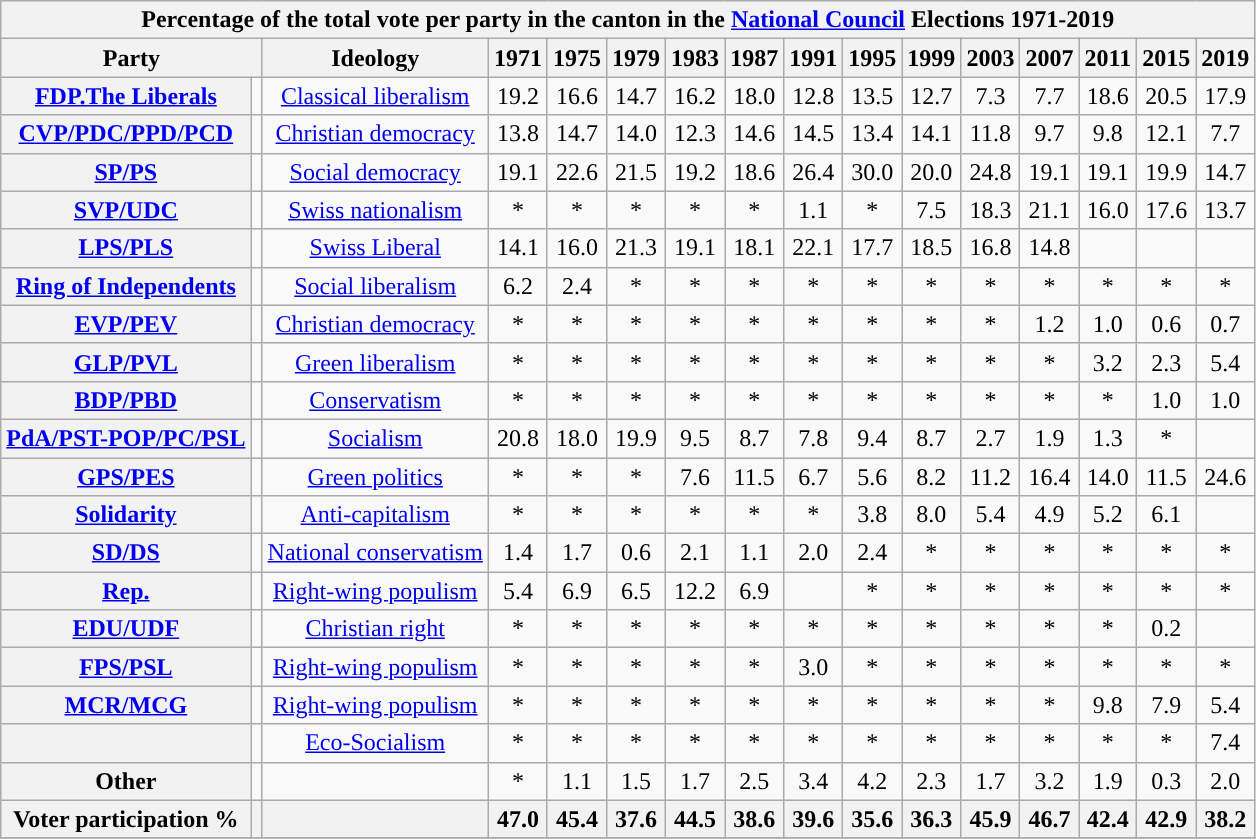<table class="wikitable sortable" style ="text-align: center">
<tr>
<th colspan="17">Percentage of the total vote per party in the canton in the <a href='#'>National Council</a> Elections 1971-2019</th>
</tr>
<tr>
<th colspan="2">Party</th>
<th class="unsortable">Ideology</th>
<th>1971</th>
<th>1975</th>
<th>1979</th>
<th>1983</th>
<th>1987</th>
<th>1991</th>
<th>1995</th>
<th>1999</th>
<th>2003</th>
<th>2007</th>
<th>2011</th>
<th>2015</th>
<th>2019</th>
</tr>
<tr>
<th><a href='#'>FDP.The Liberals</a></th>
<td style="color:inherit;background:"></td>
<td><a href='#'>Classical liberalism</a></td>
<td>19.2</td>
<td>16.6</td>
<td>14.7</td>
<td>16.2</td>
<td>18.0</td>
<td>12.8</td>
<td>13.5</td>
<td>12.7</td>
<td>7.3</td>
<td>7.7</td>
<td>18.6</td>
<td>20.5</td>
<td>17.9</td>
</tr>
<tr>
<th><a href='#'>CVP/PDC/PPD/PCD</a></th>
<td style="color:inherit;background:"></td>
<td><a href='#'>Christian democracy</a></td>
<td>13.8</td>
<td>14.7</td>
<td>14.0</td>
<td>12.3</td>
<td>14.6</td>
<td>14.5</td>
<td>13.4</td>
<td>14.1</td>
<td>11.8</td>
<td>9.7</td>
<td>9.8</td>
<td>12.1</td>
<td>7.7</td>
</tr>
<tr>
<th><a href='#'>SP/PS</a></th>
<td style="color:inherit;background:"></td>
<td><a href='#'>Social democracy</a></td>
<td>19.1</td>
<td>22.6</td>
<td>21.5</td>
<td>19.2</td>
<td>18.6</td>
<td>26.4</td>
<td>30.0</td>
<td>20.0</td>
<td>24.8</td>
<td>19.1</td>
<td>19.1</td>
<td>19.9</td>
<td>14.7</td>
</tr>
<tr>
<th><a href='#'>SVP/UDC</a></th>
<td style="color:inherit;background:"></td>
<td><a href='#'>Swiss nationalism</a></td>
<td>* </td>
<td>*</td>
<td>*</td>
<td>*</td>
<td>*</td>
<td>1.1</td>
<td>*</td>
<td>7.5</td>
<td>18.3</td>
<td>21.1</td>
<td>16.0</td>
<td>17.6</td>
<td>13.7</td>
</tr>
<tr>
<th><a href='#'>LPS/PLS</a></th>
<td style="color:inherit;background:"></td>
<td><a href='#'>Swiss Liberal</a></td>
<td>14.1</td>
<td>16.0</td>
<td>21.3</td>
<td>19.1</td>
<td>18.1</td>
<td>22.1</td>
<td>17.7</td>
<td>18.5</td>
<td>16.8</td>
<td>14.8</td>
<td></td>
<td></td>
<td></td>
</tr>
<tr>
<th><a href='#'>Ring of Independents</a></th>
<td></td>
<td><a href='#'>Social liberalism</a></td>
<td>6.2</td>
<td>2.4</td>
<td>*</td>
<td>*</td>
<td>*</td>
<td>*</td>
<td>*</td>
<td>*</td>
<td>*</td>
<td>*</td>
<td>*</td>
<td>*</td>
<td>*</td>
</tr>
<tr>
<th><a href='#'>EVP/PEV</a></th>
<td style="color:inherit;background:"></td>
<td><a href='#'>Christian democracy</a></td>
<td>*</td>
<td>*</td>
<td>*</td>
<td>*</td>
<td>*</td>
<td>*</td>
<td>*</td>
<td>*</td>
<td>*</td>
<td>1.2</td>
<td>1.0</td>
<td>0.6</td>
<td>0.7</td>
</tr>
<tr>
<th><a href='#'>GLP/PVL</a></th>
<td style="color:inherit;background:"></td>
<td><a href='#'>Green liberalism</a></td>
<td>*</td>
<td>*</td>
<td>*</td>
<td>*</td>
<td>*</td>
<td>*</td>
<td>*</td>
<td>*</td>
<td>*</td>
<td>*</td>
<td>3.2</td>
<td>2.3</td>
<td>5.4</td>
</tr>
<tr>
<th><a href='#'>BDP/PBD</a></th>
<td style="color:inherit;background:"></td>
<td><a href='#'>Conservatism</a></td>
<td>*</td>
<td>*</td>
<td>*</td>
<td>*</td>
<td>*</td>
<td>*</td>
<td>*</td>
<td>*</td>
<td>*</td>
<td>*</td>
<td>*</td>
<td>1.0</td>
<td>1.0</td>
</tr>
<tr>
<th><a href='#'>PdA/PST-POP/PC/PSL</a></th>
<td style="color:inherit;background:"></td>
<td><a href='#'>Socialism</a></td>
<td>20.8</td>
<td>18.0</td>
<td>19.9</td>
<td>9.5</td>
<td>8.7</td>
<td>7.8</td>
<td>9.4</td>
<td>8.7</td>
<td>2.7</td>
<td>1.9</td>
<td>1.3</td>
<td>*</td>
<td></td>
</tr>
<tr>
<th><a href='#'>GPS/PES</a></th>
<td style="color:inherit;background:"></td>
<td><a href='#'>Green politics</a></td>
<td>*</td>
<td>*</td>
<td>*</td>
<td>7.6</td>
<td>11.5</td>
<td>6.7</td>
<td>5.6</td>
<td>8.2</td>
<td>11.2</td>
<td>16.4</td>
<td>14.0</td>
<td>11.5</td>
<td>24.6</td>
</tr>
<tr>
<th><a href='#'>Solidarity</a></th>
<td style="color:inherit;background:"></td>
<td><a href='#'>Anti-capitalism</a></td>
<td>*</td>
<td>*</td>
<td>*</td>
<td>*</td>
<td>*</td>
<td>*</td>
<td>3.8</td>
<td>8.0</td>
<td>5.4</td>
<td>4.9</td>
<td>5.2</td>
<td>6.1</td>
<td></td>
</tr>
<tr>
<th><a href='#'>SD/DS</a></th>
<td style="color:inherit;background:"></td>
<td><a href='#'>National conservatism</a></td>
<td>1.4</td>
<td>1.7</td>
<td>0.6</td>
<td>2.1</td>
<td>1.1</td>
<td>2.0</td>
<td>2.4</td>
<td>*</td>
<td>*</td>
<td>*</td>
<td>*</td>
<td>*</td>
<td>*</td>
</tr>
<tr>
<th><a href='#'>Rep.</a></th>
<td></td>
<td><a href='#'>Right-wing populism</a></td>
<td>5.4</td>
<td>6.9</td>
<td>6.5</td>
<td>12.2</td>
<td>6.9</td>
<td></td>
<td>*</td>
<td>*</td>
<td>*</td>
<td>*</td>
<td>*</td>
<td>*</td>
<td>*</td>
</tr>
<tr>
<th><a href='#'>EDU/UDF</a></th>
<td style="color:inherit;background:"></td>
<td><a href='#'>Christian right</a></td>
<td>*</td>
<td>*</td>
<td>*</td>
<td>*</td>
<td>*</td>
<td>*</td>
<td>*</td>
<td>*</td>
<td>*</td>
<td>*</td>
<td>*</td>
<td>0.2</td>
<td></td>
</tr>
<tr>
<th><a href='#'>FPS/PSL</a></th>
<td style="color:inherit;background:"></td>
<td><a href='#'>Right-wing populism</a></td>
<td>*</td>
<td>*</td>
<td>*</td>
<td>*</td>
<td>*</td>
<td>3.0</td>
<td>*</td>
<td>*</td>
<td>*</td>
<td>*</td>
<td>*</td>
<td>*</td>
<td>*</td>
</tr>
<tr>
<th><a href='#'>MCR/MCG</a></th>
<td style="color:inherit;background:"></td>
<td><a href='#'>Right-wing populism</a></td>
<td>*</td>
<td>*</td>
<td>*</td>
<td>*</td>
<td>*</td>
<td>*</td>
<td>*</td>
<td>*</td>
<td>*</td>
<td>*</td>
<td>9.8</td>
<td>7.9</td>
<td>5.4</td>
</tr>
<tr>
<th></th>
<td style="color:inherit;background:"></td>
<td><a href='#'>Eco-Socialism</a></td>
<td>*</td>
<td>*</td>
<td>*</td>
<td>*</td>
<td>*</td>
<td>*</td>
<td>*</td>
<td>*</td>
<td>*</td>
<td>*</td>
<td>*</td>
<td>*</td>
<td>7.4</td>
</tr>
<tr>
<th>Other</th>
<td></td>
<td></td>
<td>*</td>
<td>1.1</td>
<td>1.5</td>
<td>1.7</td>
<td>2.5</td>
<td>3.4</td>
<td>4.2</td>
<td>2.3</td>
<td>1.7</td>
<td>3.2</td>
<td>1.9</td>
<td>0.3</td>
<td>2.0</td>
</tr>
<tr>
<th>Voter participation %</th>
<th></th>
<th></th>
<th>47.0</th>
<th>45.4</th>
<th>37.6</th>
<th>44.5</th>
<th>38.6</th>
<th>39.6</th>
<th>35.6</th>
<th>36.3</th>
<th>45.9</th>
<th>46.7</th>
<th>42.4</th>
<th>42.9</th>
<th>38.2</th>
</tr>
<tr>
</tr>
</table>
